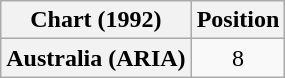<table class="wikitable plainrowheaders" style="text-align:center">
<tr>
<th scope="col">Chart (1992)</th>
<th scope="col">Position</th>
</tr>
<tr>
<th scope="row">Australia (ARIA)</th>
<td>8</td>
</tr>
</table>
